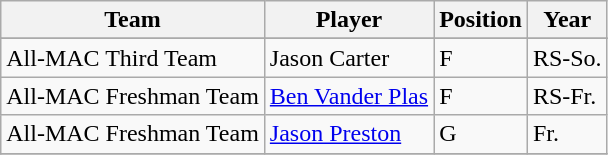<table class="wikitable" border="1">
<tr align=center>
<th style= >Team</th>
<th style= >Player</th>
<th style= >Position</th>
<th style= >Year</th>
</tr>
<tr align="center">
</tr>
<tr>
<td>All-MAC Third Team</td>
<td>Jason Carter</td>
<td>F</td>
<td>RS-So.</td>
</tr>
<tr>
<td>All-MAC Freshman Team</td>
<td><a href='#'>Ben Vander Plas</a></td>
<td>F</td>
<td>RS-Fr.</td>
</tr>
<tr>
<td>All-MAC Freshman Team</td>
<td><a href='#'>Jason Preston</a></td>
<td>G</td>
<td>Fr.</td>
</tr>
<tr>
</tr>
</table>
